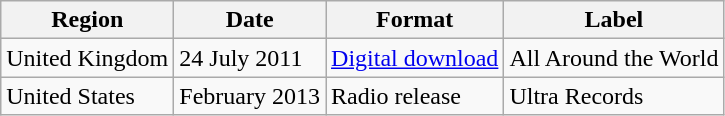<table class=wikitable>
<tr>
<th>Region</th>
<th>Date</th>
<th>Format</th>
<th>Label</th>
</tr>
<tr>
<td>United Kingdom</td>
<td>24 July 2011</td>
<td><a href='#'>Digital download</a></td>
<td>All Around the World</td>
</tr>
<tr>
<td>United States</td>
<td>February 2013</td>
<td>Radio release</td>
<td>Ultra Records</td>
</tr>
</table>
